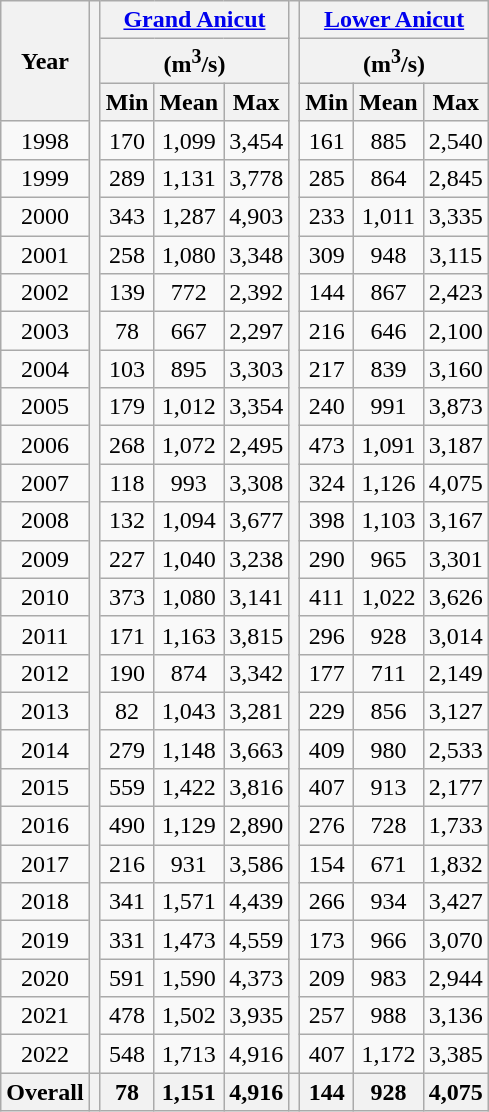<table class="wikitable mw-collapsible mw-collapsed" style="text-align:center;">
<tr>
<th rowspan="3">Year</th>
<th rowspan="28"></th>
<th colspan="3"><a href='#'>Grand Anicut</a></th>
<th rowspan="28"></th>
<th colspan="3"><a href='#'>Lower Anicut</a></th>
</tr>
<tr>
<th colspan="3">(m<sup>3</sup>/s)</th>
<th colspan="3">(m<sup>3</sup>/s)</th>
</tr>
<tr>
<th>Min</th>
<th>Mean</th>
<th>Max</th>
<th>Min</th>
<th>Mean</th>
<th>Max</th>
</tr>
<tr>
<td>1998</td>
<td>170</td>
<td>1,099</td>
<td>3,454</td>
<td>161</td>
<td>885</td>
<td>2,540</td>
</tr>
<tr>
<td>1999</td>
<td>289</td>
<td>1,131</td>
<td>3,778</td>
<td>285</td>
<td>864</td>
<td>2,845</td>
</tr>
<tr>
<td>2000</td>
<td>343</td>
<td>1,287</td>
<td>4,903</td>
<td>233</td>
<td>1,011</td>
<td>3,335</td>
</tr>
<tr>
<td>2001</td>
<td>258</td>
<td>1,080</td>
<td>3,348</td>
<td>309</td>
<td>948</td>
<td>3,115</td>
</tr>
<tr>
<td>2002</td>
<td>139</td>
<td>772</td>
<td>2,392</td>
<td>144</td>
<td>867</td>
<td>2,423</td>
</tr>
<tr>
<td>2003</td>
<td>78</td>
<td>667</td>
<td>2,297</td>
<td>216</td>
<td>646</td>
<td>2,100</td>
</tr>
<tr>
<td>2004</td>
<td>103</td>
<td>895</td>
<td>3,303</td>
<td>217</td>
<td>839</td>
<td>3,160</td>
</tr>
<tr>
<td>2005</td>
<td>179</td>
<td>1,012</td>
<td>3,354</td>
<td>240</td>
<td>991</td>
<td>3,873</td>
</tr>
<tr>
<td>2006</td>
<td>268</td>
<td>1,072</td>
<td>2,495</td>
<td>473</td>
<td>1,091</td>
<td>3,187</td>
</tr>
<tr>
<td>2007</td>
<td>118</td>
<td>993</td>
<td>3,308</td>
<td>324</td>
<td>1,126</td>
<td>4,075</td>
</tr>
<tr>
<td>2008</td>
<td>132</td>
<td>1,094</td>
<td>3,677</td>
<td>398</td>
<td>1,103</td>
<td>3,167</td>
</tr>
<tr>
<td>2009</td>
<td>227</td>
<td>1,040</td>
<td>3,238</td>
<td>290</td>
<td>965</td>
<td>3,301</td>
</tr>
<tr>
<td>2010</td>
<td>373</td>
<td>1,080</td>
<td>3,141</td>
<td>411</td>
<td>1,022</td>
<td>3,626</td>
</tr>
<tr>
<td>2011</td>
<td>171</td>
<td>1,163</td>
<td>3,815</td>
<td>296</td>
<td>928</td>
<td>3,014</td>
</tr>
<tr>
<td>2012</td>
<td>190</td>
<td>874</td>
<td>3,342</td>
<td>177</td>
<td>711</td>
<td>2,149</td>
</tr>
<tr>
<td>2013</td>
<td>82</td>
<td>1,043</td>
<td>3,281</td>
<td>229</td>
<td>856</td>
<td>3,127</td>
</tr>
<tr>
<td>2014</td>
<td>279</td>
<td>1,148</td>
<td>3,663</td>
<td>409</td>
<td>980</td>
<td>2,533</td>
</tr>
<tr>
<td>2015</td>
<td>559</td>
<td>1,422</td>
<td>3,816</td>
<td>407</td>
<td>913</td>
<td>2,177</td>
</tr>
<tr>
<td>2016</td>
<td>490</td>
<td>1,129</td>
<td>2,890</td>
<td>276</td>
<td>728</td>
<td>1,733</td>
</tr>
<tr>
<td>2017</td>
<td>216</td>
<td>931</td>
<td>3,586</td>
<td>154</td>
<td>671</td>
<td>1,832</td>
</tr>
<tr>
<td>2018</td>
<td>341</td>
<td>1,571</td>
<td>4,439</td>
<td>266</td>
<td>934</td>
<td>3,427</td>
</tr>
<tr>
<td>2019</td>
<td>331</td>
<td>1,473</td>
<td>4,559</td>
<td>173</td>
<td>966</td>
<td>3,070</td>
</tr>
<tr>
<td>2020</td>
<td>591</td>
<td>1,590</td>
<td>4,373</td>
<td>209</td>
<td>983</td>
<td>2,944</td>
</tr>
<tr>
<td>2021</td>
<td>478</td>
<td>1,502</td>
<td>3,935</td>
<td>257</td>
<td>988</td>
<td>3,136</td>
</tr>
<tr>
<td>2022</td>
<td>548</td>
<td>1,713</td>
<td>4,916</td>
<td>407</td>
<td>1,172</td>
<td>3,385</td>
</tr>
<tr>
<th>Overall</th>
<th></th>
<th>78</th>
<th>1,151</th>
<th>4,916</th>
<th></th>
<th>144</th>
<th>928</th>
<th>4,075</th>
</tr>
</table>
